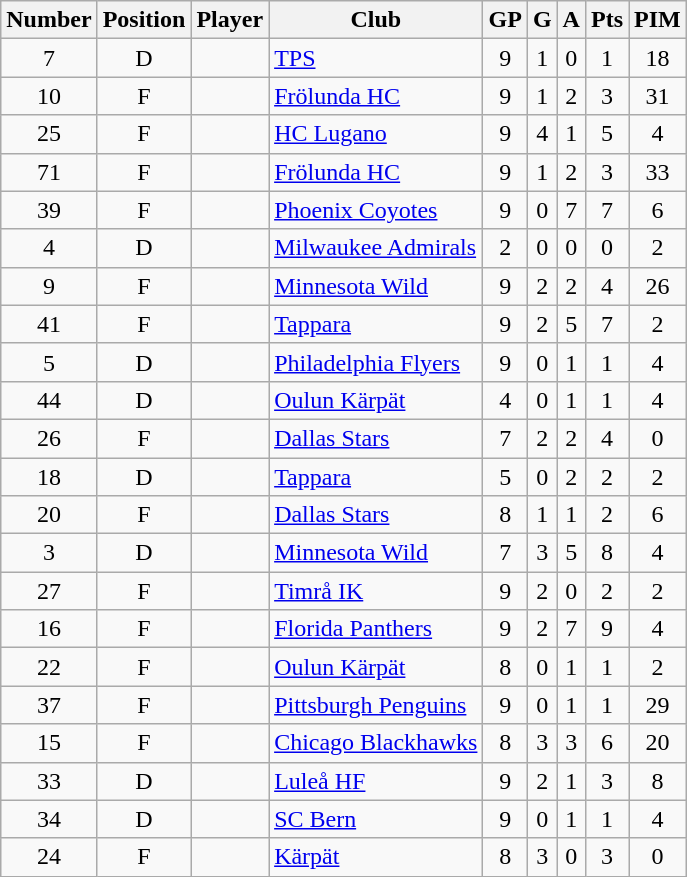<table class="wikitable sortable" style="text-align:center; padding:4px; border-spacing=0;">
<tr>
<th>Number</th>
<th>Position</th>
<th>Player</th>
<th>Club</th>
<th>GP</th>
<th>G</th>
<th>A</th>
<th>Pts</th>
<th>PIM</th>
</tr>
<tr>
<td>7</td>
<td>D</td>
<td align=left></td>
<td align=left><a href='#'>TPS</a></td>
<td>9</td>
<td>1</td>
<td>0</td>
<td>1</td>
<td>18</td>
</tr>
<tr>
<td>10</td>
<td>F</td>
<td align=left></td>
<td align=left><a href='#'>Frölunda HC</a></td>
<td>9</td>
<td>1</td>
<td>2</td>
<td>3</td>
<td>31</td>
</tr>
<tr>
<td>25</td>
<td>F</td>
<td align=left></td>
<td align=left><a href='#'>HC Lugano</a></td>
<td>9</td>
<td>4</td>
<td>1</td>
<td>5</td>
<td>4</td>
</tr>
<tr>
<td>71</td>
<td>F</td>
<td align=left></td>
<td align=left><a href='#'>Frölunda HC</a></td>
<td>9</td>
<td>1</td>
<td>2</td>
<td>3</td>
<td>33</td>
</tr>
<tr>
<td>39</td>
<td>F</td>
<td align=left></td>
<td align=left><a href='#'>Phoenix Coyotes</a></td>
<td>9</td>
<td>0</td>
<td>7</td>
<td>7</td>
<td>6</td>
</tr>
<tr>
<td>4</td>
<td>D</td>
<td align=left></td>
<td align=left><a href='#'>Milwaukee Admirals</a></td>
<td>2</td>
<td>0</td>
<td>0</td>
<td>0</td>
<td>2</td>
</tr>
<tr>
<td>9</td>
<td>F</td>
<td align=left></td>
<td align=left><a href='#'>Minnesota Wild</a></td>
<td>9</td>
<td>2</td>
<td>2</td>
<td>4</td>
<td>26</td>
</tr>
<tr>
<td>41</td>
<td>F</td>
<td align=left></td>
<td align=left><a href='#'>Tappara</a></td>
<td>9</td>
<td>2</td>
<td>5</td>
<td>7</td>
<td>2</td>
</tr>
<tr>
<td>5</td>
<td>D</td>
<td align=left></td>
<td align=left><a href='#'>Philadelphia Flyers</a></td>
<td>9</td>
<td>0</td>
<td>1</td>
<td>1</td>
<td>4</td>
</tr>
<tr>
<td>44</td>
<td>D</td>
<td align=left></td>
<td align=left><a href='#'>Oulun Kärpät</a></td>
<td>4</td>
<td>0</td>
<td>1</td>
<td>1</td>
<td>4</td>
</tr>
<tr>
<td>26</td>
<td>F</td>
<td align=left></td>
<td align=left><a href='#'>Dallas Stars</a></td>
<td>7</td>
<td>2</td>
<td>2</td>
<td>4</td>
<td>0</td>
</tr>
<tr>
<td>18</td>
<td>D</td>
<td align=left></td>
<td align=left><a href='#'>Tappara</a></td>
<td>5</td>
<td>0</td>
<td>2</td>
<td>2</td>
<td>2</td>
</tr>
<tr>
<td>20</td>
<td>F</td>
<td align=left></td>
<td align=left><a href='#'>Dallas Stars</a></td>
<td>8</td>
<td>1</td>
<td>1</td>
<td>2</td>
<td>6</td>
</tr>
<tr>
<td>3</td>
<td>D</td>
<td align=left></td>
<td align=left><a href='#'>Minnesota Wild</a></td>
<td>7</td>
<td>3</td>
<td>5</td>
<td>8</td>
<td>4</td>
</tr>
<tr>
<td>27</td>
<td>F</td>
<td align=left></td>
<td align=left><a href='#'>Timrå IK</a></td>
<td>9</td>
<td>2</td>
<td>0</td>
<td>2</td>
<td>2</td>
</tr>
<tr>
<td>16</td>
<td>F</td>
<td align=left></td>
<td align=left><a href='#'>Florida Panthers</a></td>
<td>9</td>
<td>2</td>
<td>7</td>
<td>9</td>
<td>4</td>
</tr>
<tr>
<td>22</td>
<td>F</td>
<td align=left></td>
<td align=left><a href='#'>Oulun Kärpät</a></td>
<td>8</td>
<td>0</td>
<td>1</td>
<td>1</td>
<td>2</td>
</tr>
<tr>
<td>37</td>
<td>F</td>
<td align=left></td>
<td align=left><a href='#'>Pittsburgh Penguins</a></td>
<td>9</td>
<td>0</td>
<td>1</td>
<td>1</td>
<td>29</td>
</tr>
<tr>
<td>15</td>
<td>F</td>
<td align=left></td>
<td align=left><a href='#'>Chicago Blackhawks</a></td>
<td>8</td>
<td>3</td>
<td>3</td>
<td>6</td>
<td>20</td>
</tr>
<tr>
<td>33</td>
<td>D</td>
<td align=left></td>
<td align=left><a href='#'>Luleå HF</a></td>
<td>9</td>
<td>2</td>
<td>1</td>
<td>3</td>
<td>8</td>
</tr>
<tr>
<td>34</td>
<td>D</td>
<td align=left></td>
<td align=left><a href='#'>SC Bern</a></td>
<td>9</td>
<td>0</td>
<td>1</td>
<td>1</td>
<td>4</td>
</tr>
<tr>
<td>24</td>
<td>F</td>
<td align=left></td>
<td align=left><a href='#'>Kärpät</a></td>
<td>8</td>
<td>3</td>
<td>0</td>
<td>3</td>
<td>0</td>
</tr>
</table>
